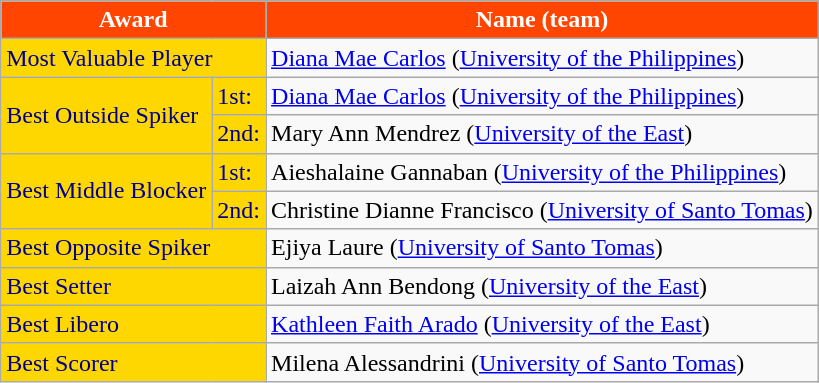<table class="wikitable">
<tr>
<th style="background:#FF4500; color:#FFFFFF;" colspan="2">Award</th>
<th style="background:#FF4500; color:#FFFFFF;">Name (team)</th>
</tr>
<tr>
<td style="background:#FFD700; color:#00008B;" colspan="2">Most Valuable Player</td>
<td> <a href='#'>Diana Mae Carlos</a> (<a href='#'>University of the Philippines</a>)</td>
</tr>
<tr>
<td style="background:#FFD700; color:#00008B;" rowspan=2>Best Outside Spiker</td>
<td style="background:#FFD700; color:#00008B;">1st:</td>
<td> <a href='#'>Diana Mae Carlos</a> (<a href='#'>University of the Philippines</a>)</td>
</tr>
<tr>
<td style="background:#FFD700; color:#00008B;">2nd:</td>
<td> Mary Ann Mendrez (<a href='#'>University of the East</a>)</td>
</tr>
<tr>
<td style="background:#FFD700; color:#00008B;" rowspan="2">Best Middle Blocker</td>
<td style="background:#FFD700; color:#00008B;">1st:</td>
<td> Aieshalaine Gannaban (<a href='#'>University of the Philippines</a>)</td>
</tr>
<tr>
<td style="background:#FFD700; color:#00008B;">2nd:</td>
<td> Christine Dianne Francisco (<a href='#'>University of Santo Tomas</a>)</td>
</tr>
<tr>
<td style="background:#FFD700; color:#00008B;" colspan="2">Best Opposite Spiker</td>
<td> Ejiya Laure (<a href='#'>University of Santo Tomas</a>)</td>
</tr>
<tr>
<td style="background:#FFD700; color:#00008B;" colspan="2">Best Setter</td>
<td> Laizah Ann Bendong (<a href='#'>University of the East</a>)</td>
</tr>
<tr>
<td style="background:#FFD700; color:#00008B;" colspan="2">Best Libero</td>
<td> <a href='#'>Kathleen Faith Arado</a> (<a href='#'>University of the East</a>)</td>
</tr>
<tr>
<td style="background:#FFD700; color:#00008B;" colspan="2">Best Scorer</td>
<td>  Milena Alessandrini (<a href='#'>University of Santo Tomas</a>)</td>
</tr>
</table>
